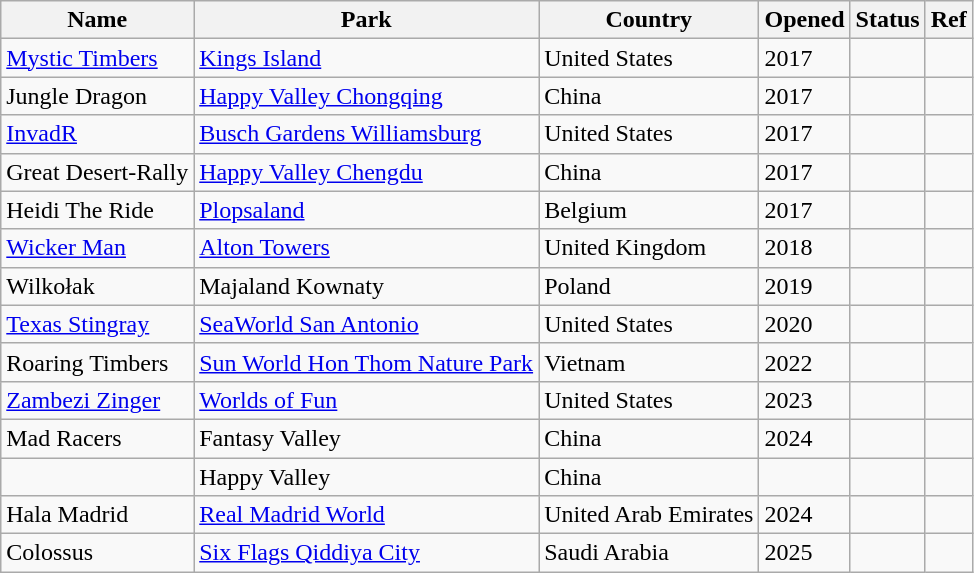<table class="wikitable">
<tr>
<th>Name</th>
<th>Park</th>
<th>Country</th>
<th>Opened</th>
<th>Status</th>
<th>Ref</th>
</tr>
<tr>
<td><a href='#'>Mystic Timbers</a></td>
<td><a href='#'>Kings Island</a></td>
<td> United States</td>
<td>2017</td>
<td></td>
<td></td>
</tr>
<tr>
<td>Jungle Dragon</td>
<td><a href='#'>Happy Valley Chongqing</a></td>
<td> China</td>
<td>2017</td>
<td></td>
<td></td>
</tr>
<tr>
<td><a href='#'>InvadR</a></td>
<td><a href='#'>Busch Gardens Williamsburg</a></td>
<td> United States</td>
<td>2017</td>
<td></td>
<td></td>
</tr>
<tr>
<td>Great Desert-Rally</td>
<td><a href='#'>Happy Valley Chengdu</a></td>
<td> China</td>
<td>2017</td>
<td></td>
<td></td>
</tr>
<tr>
<td>Heidi The Ride</td>
<td><a href='#'>Plopsaland</a></td>
<td> Belgium</td>
<td>2017</td>
<td></td>
<td></td>
</tr>
<tr>
<td><a href='#'>Wicker Man</a></td>
<td><a href='#'>Alton Towers</a></td>
<td> United Kingdom</td>
<td>2018</td>
<td></td>
<td></td>
</tr>
<tr>
<td>Wilkołak</td>
<td>Majaland Kownaty</td>
<td> Poland</td>
<td>2019</td>
<td></td>
<td></td>
</tr>
<tr>
<td><a href='#'>Texas Stingray</a></td>
<td><a href='#'>SeaWorld San Antonio</a></td>
<td> United States</td>
<td>2020</td>
<td></td>
<td></td>
</tr>
<tr>
<td>Roaring Timbers</td>
<td><a href='#'>Sun World Hon Thom Nature Park</a></td>
<td> Vietnam</td>
<td>2022</td>
<td></td>
<td></td>
</tr>
<tr>
<td><a href='#'>Zambezi Zinger</a></td>
<td><a href='#'>Worlds of Fun</a></td>
<td> United States</td>
<td>2023</td>
<td></td>
<td></td>
</tr>
<tr>
<td>Mad Racers</td>
<td>Fantasy Valley</td>
<td> China</td>
<td>2024</td>
<td></td>
<td></td>
</tr>
<tr>
<td></td>
<td>Happy Valley</td>
<td> China</td>
<td></td>
<td></td>
<td></td>
</tr>
<tr>
<td>Hala Madrid</td>
<td><a href='#'>Real Madrid World</a></td>
<td> United Arab Emirates</td>
<td>2024</td>
<td></td>
<td></td>
</tr>
<tr>
<td>Colossus</td>
<td><a href='#'>Six Flags Qiddiya City</a></td>
<td> Saudi Arabia</td>
<td>2025</td>
<td></td>
<td></td>
</tr>
</table>
